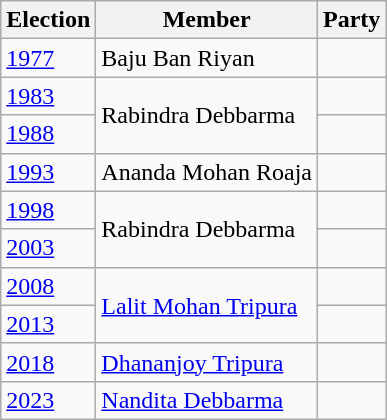<table class="wikitable sortable">
<tr>
<th>Election</th>
<th>Member</th>
<th colspan=2>Party</th>
</tr>
<tr>
<td><a href='#'>1977</a></td>
<td>Baju Ban Riyan</td>
<td></td>
</tr>
<tr>
<td><a href='#'>1983</a></td>
<td rowspan=2>Rabindra Debbarma</td>
<td></td>
</tr>
<tr>
<td><a href='#'>1988</a></td>
</tr>
<tr>
<td><a href='#'>1993</a></td>
<td>Ananda Mohan Roaja</td>
<td></td>
</tr>
<tr>
<td><a href='#'>1998</a></td>
<td rowspan=2>Rabindra Debbarma</td>
<td></td>
</tr>
<tr>
<td><a href='#'>2003</a></td>
<td></td>
</tr>
<tr>
<td><a href='#'>2008</a></td>
<td rowspan=2><a href='#'>Lalit Mohan Tripura</a></td>
<td></td>
</tr>
<tr>
<td><a href='#'>2013</a></td>
</tr>
<tr>
<td><a href='#'>2018</a></td>
<td><a href='#'>Dhananjoy Tripura</a></td>
<td></td>
</tr>
<tr>
<td><a href='#'>2023</a></td>
<td><a href='#'>Nandita Debbarma</a></td>
<td></td>
</tr>
</table>
